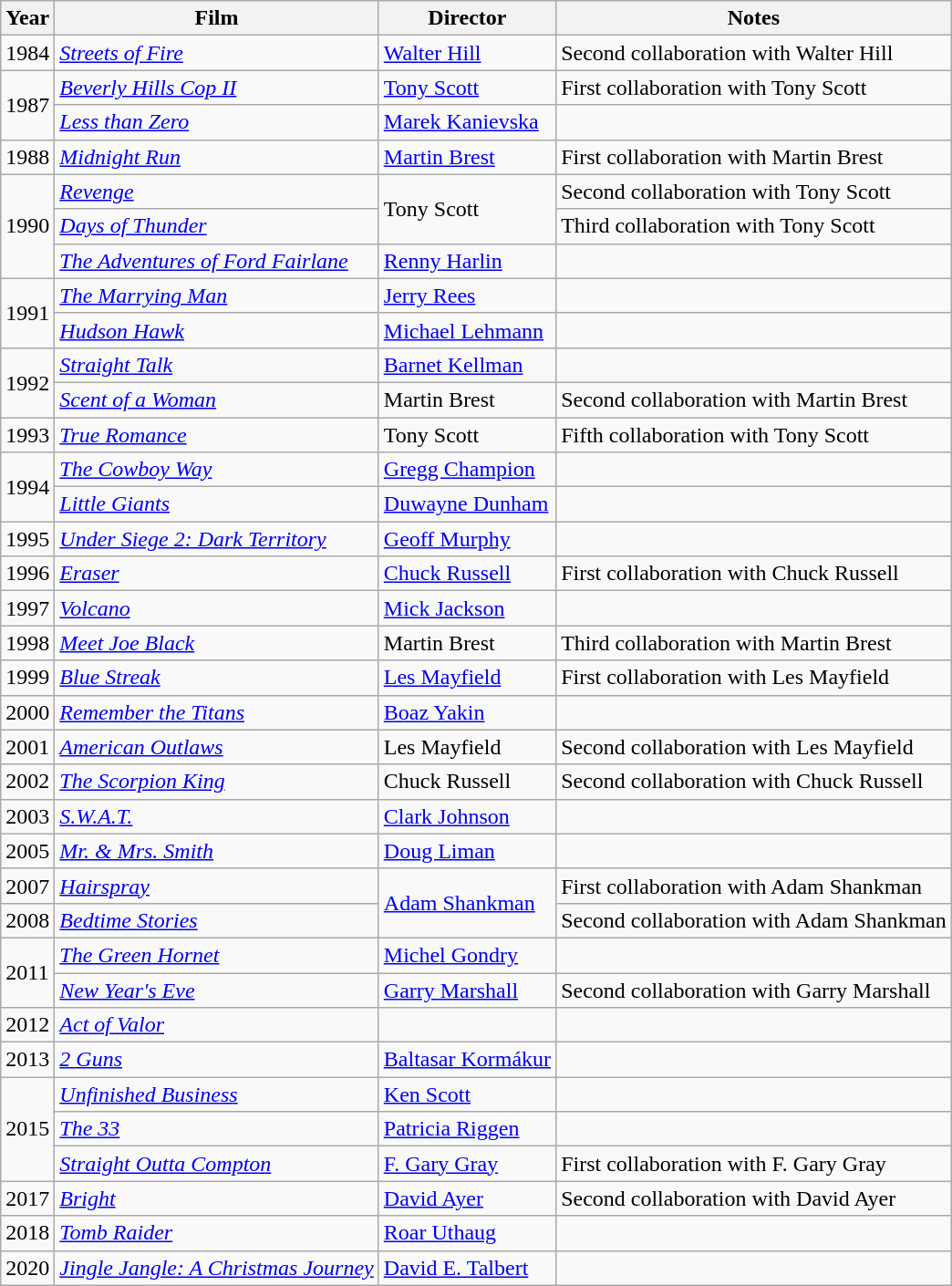<table class="wikitable">
<tr>
<th>Year</th>
<th>Film</th>
<th>Director</th>
<th>Notes</th>
</tr>
<tr>
<td>1984</td>
<td><em><a href='#'>Streets of Fire</a></em></td>
<td><a href='#'>Walter Hill</a></td>
<td>Second collaboration with Walter Hill</td>
</tr>
<tr>
<td rowspan=2>1987</td>
<td><em><a href='#'>Beverly Hills Cop II</a></em></td>
<td><a href='#'>Tony Scott</a></td>
<td>First collaboration with Tony Scott</td>
</tr>
<tr>
<td><em><a href='#'>Less than Zero</a></em></td>
<td><a href='#'>Marek Kanievska</a></td>
<td></td>
</tr>
<tr>
<td>1988</td>
<td><em><a href='#'>Midnight Run</a></em></td>
<td><a href='#'>Martin Brest</a></td>
<td>First collaboration with Martin Brest</td>
</tr>
<tr>
<td rowspan=3>1990</td>
<td><em><a href='#'>Revenge</a></em></td>
<td rowspan=2>Tony Scott</td>
<td>Second collaboration with Tony Scott</td>
</tr>
<tr>
<td><em><a href='#'>Days of Thunder</a></em></td>
<td>Third collaboration with Tony Scott</td>
</tr>
<tr>
<td><em><a href='#'>The Adventures of Ford Fairlane</a></em></td>
<td><a href='#'>Renny Harlin</a></td>
<td></td>
</tr>
<tr>
<td rowspan=2>1991</td>
<td><em><a href='#'>The Marrying Man</a></em></td>
<td><a href='#'>Jerry Rees</a></td>
<td></td>
</tr>
<tr>
<td><em><a href='#'>Hudson Hawk</a></em></td>
<td><a href='#'>Michael Lehmann</a></td>
<td></td>
</tr>
<tr>
<td rowspan=2>1992</td>
<td><em><a href='#'>Straight Talk</a></em></td>
<td><a href='#'>Barnet Kellman</a></td>
<td></td>
</tr>
<tr>
<td><em><a href='#'>Scent of a Woman</a></em></td>
<td>Martin Brest</td>
<td>Second collaboration with Martin Brest</td>
</tr>
<tr>
<td>1993</td>
<td><em><a href='#'>True Romance</a></em></td>
<td>Tony Scott</td>
<td>Fifth collaboration with Tony Scott</td>
</tr>
<tr>
<td rowspan=2>1994</td>
<td><em><a href='#'>The Cowboy Way</a></em></td>
<td><a href='#'>Gregg Champion</a></td>
<td></td>
</tr>
<tr>
<td><em><a href='#'>Little Giants</a></em></td>
<td><a href='#'>Duwayne Dunham</a></td>
<td></td>
</tr>
<tr>
<td>1995</td>
<td><em><a href='#'>Under Siege 2: Dark Territory</a></em></td>
<td><a href='#'>Geoff Murphy</a></td>
<td></td>
</tr>
<tr>
<td>1996</td>
<td><em><a href='#'>Eraser</a></em></td>
<td><a href='#'>Chuck Russell</a></td>
<td>First collaboration with Chuck Russell</td>
</tr>
<tr>
<td>1997</td>
<td><em><a href='#'>Volcano</a></em></td>
<td><a href='#'>Mick Jackson</a></td>
<td></td>
</tr>
<tr>
<td>1998</td>
<td><em><a href='#'>Meet Joe Black</a></em></td>
<td>Martin Brest</td>
<td>Third collaboration with Martin Brest</td>
</tr>
<tr>
<td>1999</td>
<td><em><a href='#'>Blue Streak</a></em></td>
<td><a href='#'>Les Mayfield</a></td>
<td>First collaboration with Les Mayfield</td>
</tr>
<tr>
<td>2000</td>
<td><em><a href='#'>Remember the Titans</a></em></td>
<td><a href='#'>Boaz Yakin</a></td>
<td></td>
</tr>
<tr>
<td>2001</td>
<td><em><a href='#'>American Outlaws</a></em></td>
<td>Les Mayfield</td>
<td>Second collaboration with Les Mayfield</td>
</tr>
<tr>
<td>2002</td>
<td><em><a href='#'>The Scorpion King</a></em></td>
<td>Chuck Russell</td>
<td>Second collaboration with Chuck Russell</td>
</tr>
<tr>
<td>2003</td>
<td><em><a href='#'>S.W.A.T.</a></em></td>
<td><a href='#'>Clark Johnson</a></td>
<td></td>
</tr>
<tr>
<td>2005</td>
<td><em><a href='#'>Mr. & Mrs. Smith</a></em></td>
<td><a href='#'>Doug Liman</a></td>
<td></td>
</tr>
<tr>
<td>2007</td>
<td><em><a href='#'>Hairspray</a></em></td>
<td rowspan=2><a href='#'>Adam Shankman</a></td>
<td>First collaboration with Adam Shankman</td>
</tr>
<tr>
<td>2008</td>
<td><em><a href='#'>Bedtime Stories</a></em></td>
<td>Second collaboration with Adam Shankman</td>
</tr>
<tr>
<td rowspan=2>2011</td>
<td><em><a href='#'>The Green Hornet</a></em></td>
<td><a href='#'>Michel Gondry</a></td>
<td></td>
</tr>
<tr>
<td><em><a href='#'>New Year's Eve</a></em></td>
<td><a href='#'>Garry Marshall</a></td>
<td>Second collaboration with Garry Marshall</td>
</tr>
<tr>
<td>2012</td>
<td><em><a href='#'>Act of Valor</a></em></td>
<td></td>
<td></td>
</tr>
<tr>
<td>2013</td>
<td><em><a href='#'>2 Guns</a></em></td>
<td><a href='#'>Baltasar Kormákur</a></td>
<td></td>
</tr>
<tr>
<td rowspan=3>2015</td>
<td><em><a href='#'>Unfinished Business</a></em></td>
<td><a href='#'>Ken Scott</a></td>
<td></td>
</tr>
<tr>
<td><em><a href='#'>The 33</a></em></td>
<td><a href='#'>Patricia Riggen</a></td>
<td></td>
</tr>
<tr>
<td><em><a href='#'>Straight Outta Compton</a></em></td>
<td><a href='#'>F. Gary Gray</a></td>
<td>First collaboration with F. Gary Gray</td>
</tr>
<tr>
<td>2017</td>
<td><em><a href='#'>Bright</a></em></td>
<td><a href='#'>David Ayer</a></td>
<td>Second collaboration with David Ayer</td>
</tr>
<tr>
<td>2018</td>
<td><em><a href='#'>Tomb Raider</a></em></td>
<td><a href='#'>Roar Uthaug</a></td>
<td></td>
</tr>
<tr>
<td>2020</td>
<td><em><a href='#'>Jingle Jangle: A Christmas Journey</a></em></td>
<td><a href='#'>David E. Talbert</a></td>
<td></td>
</tr>
</table>
